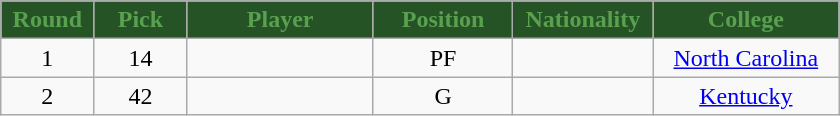<table class="wikitable sortable sortable">
<tr>
<th style="background:#255325; color:#59A04F" width="10%">Round</th>
<th style="background:#255325; color:#59A04F" width="10%">Pick</th>
<th style="background:#255325; color:#59A04F" width="20%">Player</th>
<th style="background:#255325; color:#59A04F" width="15%">Position</th>
<th style="background:#255325; color:#59A04F" width="15%">Nationality</th>
<th style="background:#255325; color:#59A04F" width="20%">College</th>
</tr>
<tr style="text-align: center">
<td>1</td>
<td>14</td>
<td></td>
<td>PF</td>
<td></td>
<td><a href='#'>North Carolina</a></td>
</tr>
<tr style="text-align: center">
<td>2</td>
<td>42</td>
<td></td>
<td>G</td>
<td></td>
<td><a href='#'>Kentucky</a></td>
</tr>
</table>
